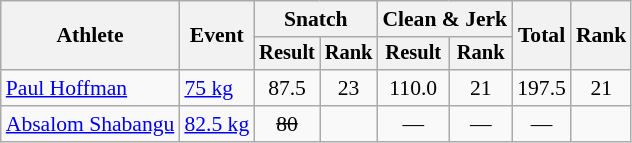<table class="wikitable" style="font-size:90%">
<tr>
<th rowspan="2">Athlete</th>
<th rowspan="2">Event</th>
<th colspan="2">Snatch</th>
<th colspan="2">Clean & Jerk</th>
<th rowspan="2">Total</th>
<th rowspan="2">Rank</th>
</tr>
<tr style="font-size:95%">
<th>Result</th>
<th>Rank</th>
<th>Result</th>
<th>Rank</th>
</tr>
<tr align=center>
<td align=left><a href='#'>Paul Hoffman</a></td>
<td style="text-align:left;"><a href='#'>75 kg</a></td>
<td>87.5</td>
<td>23</td>
<td>110.0</td>
<td>21</td>
<td>197.5</td>
<td>21</td>
</tr>
<tr align=center>
<td align=left><a href='#'>Absalom Shabangu</a></td>
<td style="text-align:left;"><a href='#'>82.5 kg</a></td>
<td><s>80</s></td>
<td></td>
<td>—</td>
<td>—</td>
<td>—</td>
<td></td>
</tr>
</table>
